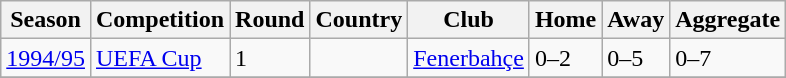<table class="wikitable">
<tr>
<th>Season</th>
<th>Competition</th>
<th>Round</th>
<th>Country</th>
<th>Club</th>
<th>Home</th>
<th>Away</th>
<th>Aggregate</th>
</tr>
<tr>
<td><a href='#'>1994/95</a></td>
<td><a href='#'>UEFA Cup</a></td>
<td>1</td>
<td></td>
<td><a href='#'>Fenerbahçe</a></td>
<td>0–2</td>
<td>0–5</td>
<td>0–7</td>
</tr>
<tr>
</tr>
</table>
